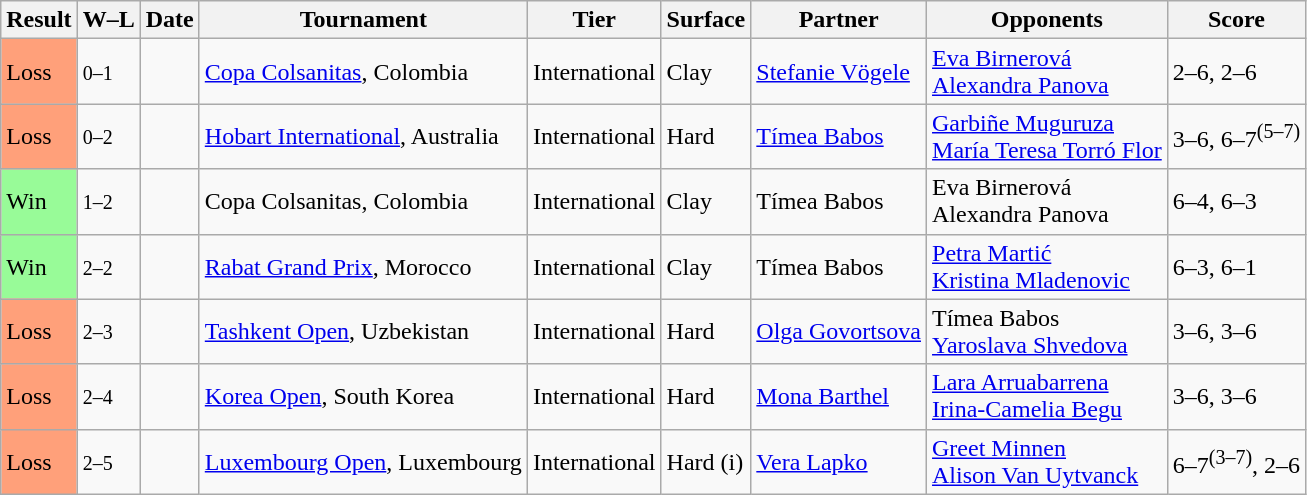<table class="sortable wikitable">
<tr>
<th>Result</th>
<th class="unsortable">W–L</th>
<th>Date</th>
<th>Tournament</th>
<th>Tier</th>
<th>Surface</th>
<th>Partner</th>
<th>Opponents</th>
<th class="unsortable">Score</th>
</tr>
<tr>
<td style="background:#ffa07a;">Loss</td>
<td><small>0–1</small></td>
<td><a href='#'></a></td>
<td><a href='#'>Copa Colsanitas</a>, Colombia</td>
<td>International</td>
<td>Clay</td>
<td> <a href='#'>Stefanie Vögele</a></td>
<td> <a href='#'>Eva Birnerová</a> <br>  <a href='#'>Alexandra Panova</a></td>
<td>2–6, 2–6</td>
</tr>
<tr>
<td style="background:#ffa07a;">Loss</td>
<td><small>0–2</small></td>
<td><a href='#'></a></td>
<td><a href='#'>Hobart International</a>, Australia</td>
<td>International</td>
<td>Hard</td>
<td> <a href='#'>Tímea Babos</a></td>
<td> <a href='#'>Garbiñe Muguruza</a> <br>  <a href='#'>María Teresa Torró Flor</a></td>
<td>3–6, 6–7<sup>(5–7)</sup></td>
</tr>
<tr>
<td style="background:#98fb98;">Win</td>
<td><small>1–2</small></td>
<td><a href='#'></a></td>
<td>Copa Colsanitas, Colombia</td>
<td>International</td>
<td>Clay</td>
<td> Tímea Babos</td>
<td> Eva Birnerová <br>  Alexandra Panova</td>
<td>6–4, 6–3</td>
</tr>
<tr>
<td style="background:#98fb98;">Win</td>
<td><small>2–2</small></td>
<td><a href='#'></a></td>
<td><a href='#'>Rabat Grand Prix</a>, Morocco</td>
<td>International</td>
<td>Clay</td>
<td> Tímea Babos</td>
<td> <a href='#'>Petra Martić</a> <br>  <a href='#'>Kristina Mladenovic</a></td>
<td>6–3, 6–1</td>
</tr>
<tr>
<td style="background:#ffa07a;">Loss</td>
<td><small>2–3</small></td>
<td><a href='#'></a></td>
<td><a href='#'>Tashkent Open</a>, Uzbekistan</td>
<td>International</td>
<td>Hard</td>
<td> <a href='#'>Olga Govortsova</a></td>
<td> Tímea Babos <br>  <a href='#'>Yaroslava Shvedova</a></td>
<td>3–6, 3–6</td>
</tr>
<tr>
<td style="background:#ffa07a;">Loss</td>
<td><small>2–4</small></td>
<td><a href='#'></a></td>
<td><a href='#'>Korea Open</a>, South Korea</td>
<td>International</td>
<td>Hard</td>
<td> <a href='#'>Mona Barthel</a></td>
<td> <a href='#'>Lara Arruabarrena</a> <br>  <a href='#'>Irina-Camelia Begu</a></td>
<td>3–6, 3–6</td>
</tr>
<tr>
<td style="background:#ffa07a;">Loss</td>
<td><small>2–5</small></td>
<td><a href='#'></a></td>
<td><a href='#'>Luxembourg Open</a>, Luxembourg</td>
<td>International</td>
<td>Hard (i)</td>
<td> <a href='#'>Vera Lapko</a></td>
<td> <a href='#'>Greet Minnen</a> <br>  <a href='#'>Alison Van Uytvanck</a></td>
<td>6–7<sup>(3–7)</sup>, 2–6</td>
</tr>
</table>
